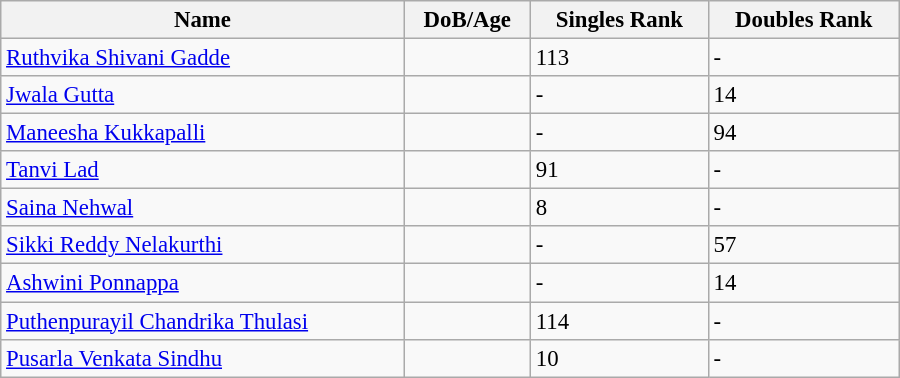<table class="wikitable"  style="width:600px; font-size:95%;">
<tr>
<th align="left">Name</th>
<th align="left">DoB/Age</th>
<th align="left">Singles Rank</th>
<th align="left">Doubles Rank</th>
</tr>
<tr>
<td><a href='#'>Ruthvika Shivani Gadde</a></td>
<td></td>
<td>113</td>
<td>-</td>
</tr>
<tr>
<td><a href='#'>Jwala Gutta</a></td>
<td></td>
<td>-</td>
<td>14</td>
</tr>
<tr>
<td><a href='#'>Maneesha Kukkapalli</a></td>
<td></td>
<td>-</td>
<td>94</td>
</tr>
<tr>
<td><a href='#'>Tanvi Lad</a></td>
<td></td>
<td>91</td>
<td>-</td>
</tr>
<tr>
<td><a href='#'>Saina Nehwal</a></td>
<td></td>
<td>8</td>
<td>-</td>
</tr>
<tr>
<td><a href='#'>Sikki Reddy Nelakurthi</a></td>
<td></td>
<td>-</td>
<td>57</td>
</tr>
<tr>
<td><a href='#'>Ashwini Ponnappa</a></td>
<td></td>
<td>-</td>
<td>14</td>
</tr>
<tr>
<td><a href='#'>Puthenpurayil Chandrika Thulasi</a></td>
<td></td>
<td>114</td>
<td>-</td>
</tr>
<tr>
<td><a href='#'>Pusarla Venkata Sindhu</a></td>
<td></td>
<td>10</td>
<td>-</td>
</tr>
</table>
